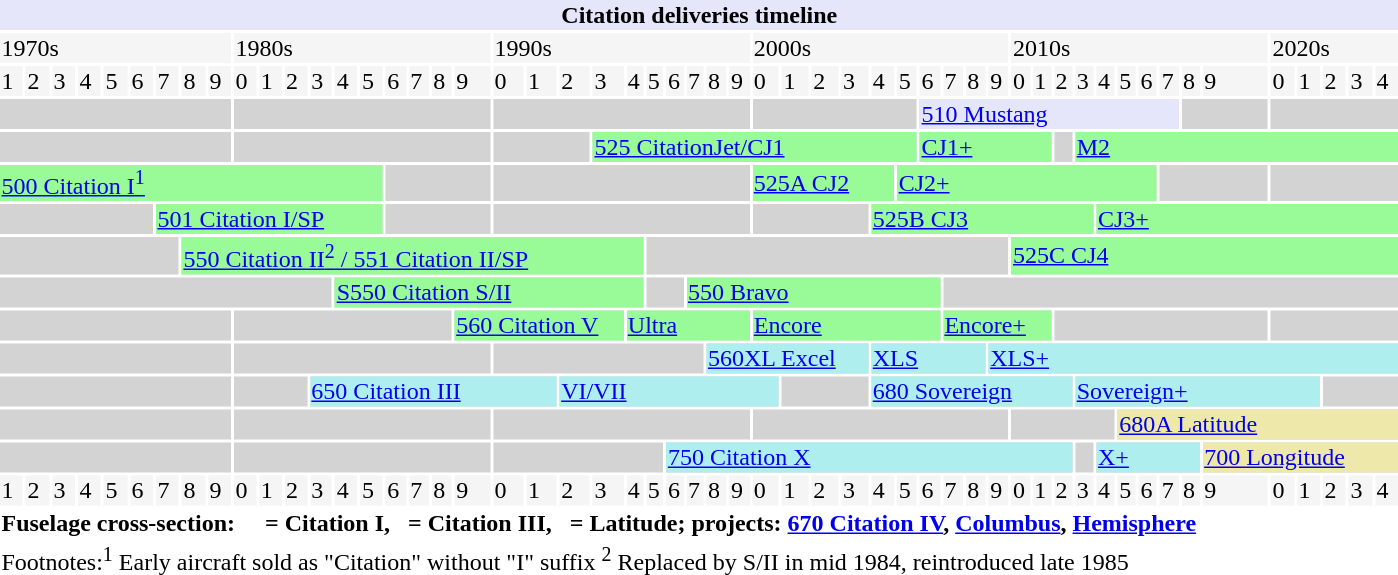<table class="toccolours collapsible">
<tr>
<th colspan=54 style="background:lavender;">Citation deliveries timeline</th>
</tr>
<tr style="background-color:WhiteSmoke;">
<td colspan=9 width=16.7%>1970s</td>
<td colspan=10 width=18.5%>1980s</td>
<td colspan=10 width=18.5%>1990s</td>
<td colspan=10 width=18.5%>2000s</td>
<td colspan=10 width=18.5%>2010s</td>
<td colspan=5 width=9.3%>2020s</td>
</tr>
<tr style="background-color:WhiteSmoke;">
<td>1</td>
<td>2</td>
<td>3</td>
<td>4</td>
<td>5</td>
<td>6</td>
<td>7</td>
<td>8</td>
<td>9</td>
<td>0</td>
<td>1</td>
<td>2</td>
<td>3</td>
<td>4</td>
<td>5</td>
<td>6</td>
<td>7</td>
<td>8</td>
<td>9</td>
<td>0</td>
<td>1</td>
<td>2</td>
<td>3</td>
<td>4</td>
<td>5</td>
<td>6</td>
<td>7</td>
<td>8</td>
<td>9</td>
<td>0</td>
<td>1</td>
<td>2</td>
<td>3</td>
<td>4</td>
<td>5</td>
<td>6</td>
<td>7</td>
<td>8</td>
<td>9</td>
<td>0</td>
<td>1</td>
<td>2</td>
<td>3</td>
<td>4</td>
<td>5</td>
<td>6</td>
<td>7</td>
<td>8</td>
<td>9</td>
<td>0</td>
<td>1</td>
<td>2</td>
<td>3</td>
<td>4</td>
</tr>
<tr style="background-color:lightgray;">
<td colspan=9></td>
<td colspan=10></td>
<td colspan=10></td>
<td colspan=6></td>
<td colspan=12 style="background-color:Lavender"><a href='#'>510 Mustang</a> </td>
<td colspan=2></td>
<td colspan=5></td>
</tr>
<tr style="background-color:lightgray;">
<td colspan=9></td>
<td colspan=10></td>
<td colspan=3></td>
<td colspan=13 style="background-color:PaleGreen"><a href='#'>525 CitationJet/CJ1</a> </td>
<td colspan=6 style="background-color:PaleGreen"><a href='#'>CJ1+</a></td>
<td colspan=1></td>
<td colspan=12 style="background-color:PaleGreen"><a href='#'>M2</a></td>
</tr>
<tr style="background-color:lightgray;">
<td colspan=15 style="background-color:PaleGreen"><a href='#'>500 Citation I<sup>1</sup></a> </td>
<td colspan=4></td>
<td colspan=10></td>
<td colspan=5 style="background-color:PaleGreen"><a href='#'>525A CJ2</a> </td>
<td colspan=12 style="background-color:PaleGreen"><a href='#'>CJ2+</a> </td>
<td colspan=3></td>
<td colspan=5></td>
</tr>
<tr style="background-color:lightgray;">
<td colspan=6></td>
<td colspan=9 style="background-color:PaleGreen"><a href='#'>501 Citation I/SP</a> </td>
<td colspan=4></td>
<td colspan=10></td>
<td colspan=4></td>
<td colspan=10 style="background-color:PaleGreen"><a href='#'>525B CJ3</a></td>
<td colspan=11 style="background-color:PaleGreen"><a href='#'>CJ3+</a> </td>
</tr>
<tr style="background-color:lightgray;">
<td colspan=7></td>
<td colspan=17 style="background-color:PaleGreen"><a href='#'>550 Citation II<sup>2</sup> / 551 Citation II/SP</a> </td>
<td colspan=15></td>
<td colspan=15 style="background-color:PaleGreen"><a href='#'>525C CJ4</a> </td>
</tr>
<tr style="background-color:lightgray;">
<td colspan=13></td>
<td colspan=11 style="background-color:PaleGreen"><a href='#'>S550 Citation S/II</a> </td>
<td colspan=2></td>
<td colspan=10 style="background-color:PaleGreen"><a href='#'>550 Bravo</a> </td>
<td colspan=18></td>
</tr>
<tr style="background-color:lightgray;">
<td colspan=9></td>
<td colspan=9></td>
<td colspan=5 style="background-color:PaleGreen"><a href='#'>560 Citation V</a> </td>
<td colspan=6 style="background-color:PaleGreen"><a href='#'>Ultra</a> </td>
<td colspan=7 style="background-color:PaleGreen"><a href='#'>Encore</a> </td>
<td colspan=5 style="background-color:PaleGreen"><a href='#'>Encore+</a></td>
<td colspan=8></td>
<td colspan=5></td>
</tr>
<tr style="background-color:lightgray;">
<td colspan=9></td>
<td colspan=10></td>
<td colspan=8></td>
<td colspan=6 style="background-color:PaleTurquoise"><a href='#'>560XL Excel</a> </td>
<td colspan=5 style="background-color:PaleTurquoise"><a href='#'>XLS</a> </td>
<td colspan=16 style="background-color:PaleTurquoise"><a href='#'>XLS+</a> </td>
</tr>
<tr style="background-color:lightgray;">
<td colspan=9></td>
<td colspan=3></td>
<td colspan=9 style="background-color:PaleTurquoise"><a href='#'>650 Citation III</a> </td>
<td colspan=9 style="background-color:PaleTurquoise"><a href='#'>VI/VII</a> </td>
<td colspan=3></td>
<td colspan=9 style="background-color:PaleTurquoise"><a href='#'>680 Sovereign</a> </td>
<td colspan=9 style="background-color:PaleTurquoise"><a href='#'>Sovereign+</a> </td>
<td colspan=3></td>
</tr>
<tr style="background-color:lightgray;">
<td colspan=9></td>
<td colspan=10></td>
<td colspan=10></td>
<td colspan=10></td>
<td colspan=5></td>
<td colspan=10 style="background-color:PaleGoldenrod"><a href='#'>680A Latitude</a> </td>
</tr>
<tr style="background-color:lightgray;">
<td colspan=9></td>
<td colspan=10></td>
<td colspan=6></td>
<td colspan=17 style="background-color:PaleTurquoise"><a href='#'>750 Citation X</a> </td>
<td colspan=1></td>
<td colspan=5 style="background-color:PaleTurquoise"><a href='#'>X+</a> </td>
<td colspan=6 style="background-color:PaleGoldenrod"><a href='#'>700 Longitude</a> </td>
</tr>
<tr style="background-color:WhiteSmoke;">
<td>1</td>
<td>2</td>
<td>3</td>
<td>4</td>
<td>5</td>
<td>6</td>
<td>7</td>
<td>8</td>
<td>9</td>
<td>0</td>
<td>1</td>
<td>2</td>
<td>3</td>
<td>4</td>
<td>5</td>
<td>6</td>
<td>7</td>
<td>8</td>
<td>9</td>
<td>0</td>
<td>1</td>
<td>2</td>
<td>3</td>
<td>4</td>
<td>5</td>
<td>6</td>
<td>7</td>
<td>8</td>
<td>9</td>
<td>0</td>
<td>1</td>
<td>2</td>
<td>3</td>
<td>4</td>
<td>5</td>
<td>6</td>
<td>7</td>
<td>8</td>
<td>9</td>
<td>0</td>
<td>1</td>
<td>2</td>
<td>3</td>
<td>4</td>
<td>5</td>
<td>6</td>
<td>7</td>
<td>8</td>
<td>9</td>
<td>0</td>
<td>1</td>
<td>2</td>
<td>3</td>
<td>4</td>
</tr>
<tr style="font-weight:bold">
<td colspan=54>Fuselage cross-section:   <span> </span> = Citation I, <span> </span> = Citation III, <span> </span> = Latitude; projects: <a href='#'>670 Citation IV</a>, <a href='#'>Columbus</a>, <a href='#'>Hemisphere</a></td>
</tr>
<tr>
<td colspan=54>Footnotes:<sup>1</sup> Early aircraft sold as "Citation" without "I" suffix  <sup>2</sup> Replaced by S/II in mid 1984, reintroduced late 1985</td>
</tr>
</table>
